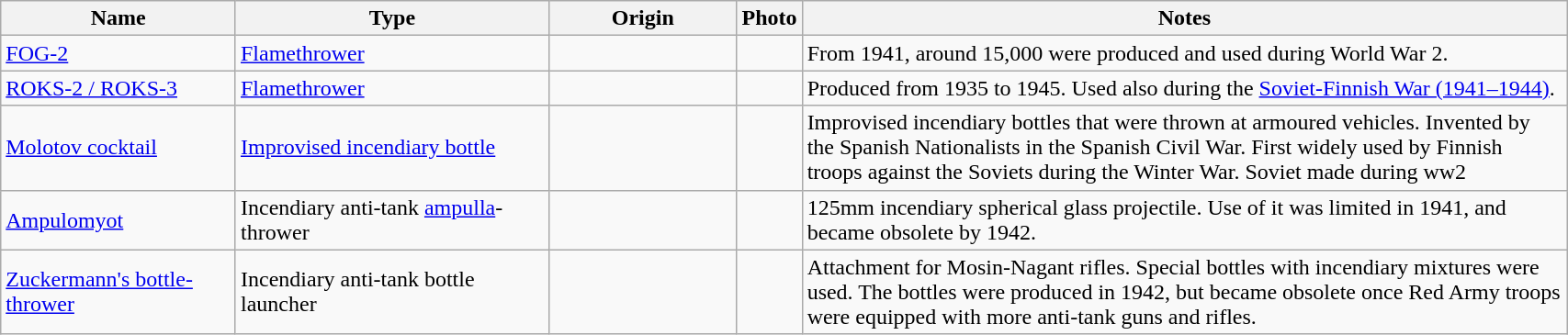<table class="wikitable" style="width:90%;">
<tr>
<th style="width:15%;">Name</th>
<th style="width:20%;">Type</th>
<th style="width:12%;">Origin</th>
<th>Photo</th>
<th>Notes</th>
</tr>
<tr>
<td><a href='#'>FOG-2</a></td>
<td><a href='#'>Flamethrower</a></td>
<td></td>
<td></td>
<td>From 1941, around 15,000 were produced and used during World War 2.</td>
</tr>
<tr>
<td><a href='#'>ROKS-2 / ROKS-3</a></td>
<td><a href='#'>Flamethrower</a></td>
<td></td>
<td></td>
<td>Produced from 1935 to 1945. Used also during the <a href='#'>Soviet-Finnish War (1941–1944)</a>.</td>
</tr>
<tr>
<td><a href='#'>Molotov cocktail</a></td>
<td><a href='#'>Improvised incendiary bottle</a></td>
<td></td>
<td></td>
<td>Improvised incendiary bottles that were thrown at armoured vehicles. Invented by the Spanish Nationalists in the Spanish Civil War. First widely used by Finnish troops against the Soviets during the Winter War. Soviet made during ww2</td>
</tr>
<tr>
<td><a href='#'>Ampulomyot</a></td>
<td>Incendiary anti-tank <a href='#'>ampulla</a>-thrower</td>
<td></td>
<td></td>
<td>125mm incendiary spherical glass projectile. Use of it was limited in 1941, and became obsolete by 1942.</td>
</tr>
<tr>
<td><a href='#'>Zuckermann's bottle-thrower</a></td>
<td>Incendiary anti-tank bottle launcher</td>
<td></td>
<td></td>
<td>Attachment for Mosin-Nagant rifles. Special bottles with incendiary mixtures were used. The bottles were produced in 1942, but became obsolete once Red Army troops were equipped with more anti-tank guns and rifles.</td>
</tr>
</table>
